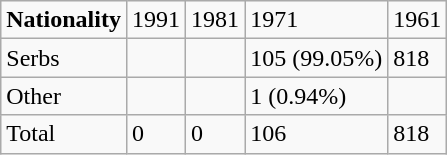<table class="wikitable">
<tr>
<td><strong>Nationality</strong></td>
<td>1991</td>
<td>1981</td>
<td>1971</td>
<td>1961</td>
</tr>
<tr>
<td>Serbs</td>
<td></td>
<td></td>
<td>105 (99.05%)</td>
<td>818</td>
</tr>
<tr>
<td>Other</td>
<td></td>
<td></td>
<td>1 (0.94%)</td>
<td></td>
</tr>
<tr>
<td>Total</td>
<td>0</td>
<td>0</td>
<td>106</td>
<td>818</td>
</tr>
</table>
